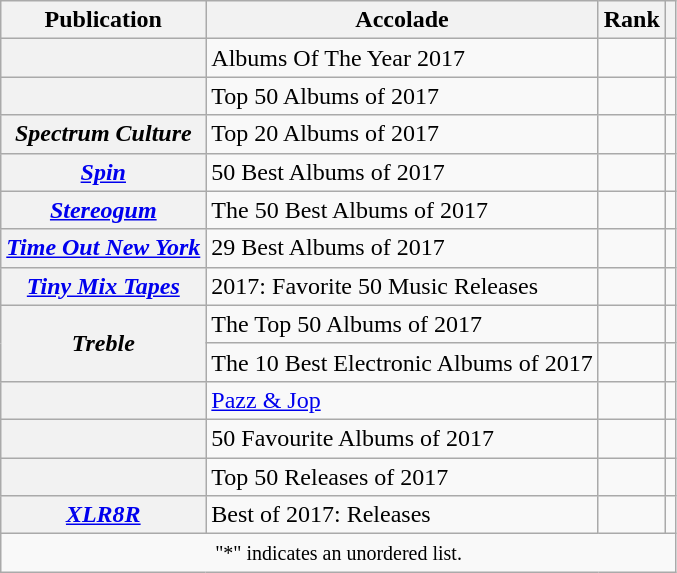<table class="sortable wikitable plainrowheaders">
<tr>
<th>Publication</th>
<th>Accolade</th>
<th>Rank</th>
<th class="unsortable"></th>
</tr>
<tr>
<th scope="row"></th>
<td>Albums Of The Year 2017</td>
<td></td>
<td></td>
</tr>
<tr>
<th scope="row"></th>
<td>Top 50 Albums of 2017</td>
<td></td>
<td></td>
</tr>
<tr>
<th scope="row"><em>Spectrum Culture</em></th>
<td>Top 20 Albums of 2017</td>
<td></td>
<td></td>
</tr>
<tr>
<th scope="row"><em><a href='#'>Spin</a></em></th>
<td>50 Best Albums of 2017</td>
<td></td>
<td></td>
</tr>
<tr>
<th scope="row"><em><a href='#'>Stereogum</a></em></th>
<td>The 50 Best Albums of 2017</td>
<td></td>
<td></td>
</tr>
<tr>
<th scope="row"><em><a href='#'>Time Out New York</a></em></th>
<td>29 Best Albums of 2017</td>
<td></td>
<td></td>
</tr>
<tr>
<th scope="row"><em><a href='#'>Tiny Mix Tapes</a></em></th>
<td>2017: Favorite 50 Music Releases</td>
<td></td>
<td></td>
</tr>
<tr>
<th scope="row" rowspan=2><em>Treble</em></th>
<td>The Top 50 Albums of 2017</td>
<td></td>
<td></td>
</tr>
<tr>
<td>The 10 Best Electronic Albums of 2017</td>
<td></td>
<td></td>
</tr>
<tr>
<th scope="row"></th>
<td><a href='#'>Pazz & Jop</a></td>
<td></td>
<td></td>
</tr>
<tr>
<th scope="row"></th>
<td>50 Favourite Albums of 2017</td>
<td></td>
<td></td>
</tr>
<tr>
<th scope="row"></th>
<td>Top 50 Releases of 2017</td>
<td></td>
<td></td>
</tr>
<tr>
<th scope="row"><em><a href='#'>XLR8R</a></em></th>
<td>Best of 2017: Releases</td>
<td></td>
<td></td>
</tr>
<tr>
<td colspan=4 style="text-align:center;"><small>"*" indicates an unordered list.</small></td>
</tr>
</table>
